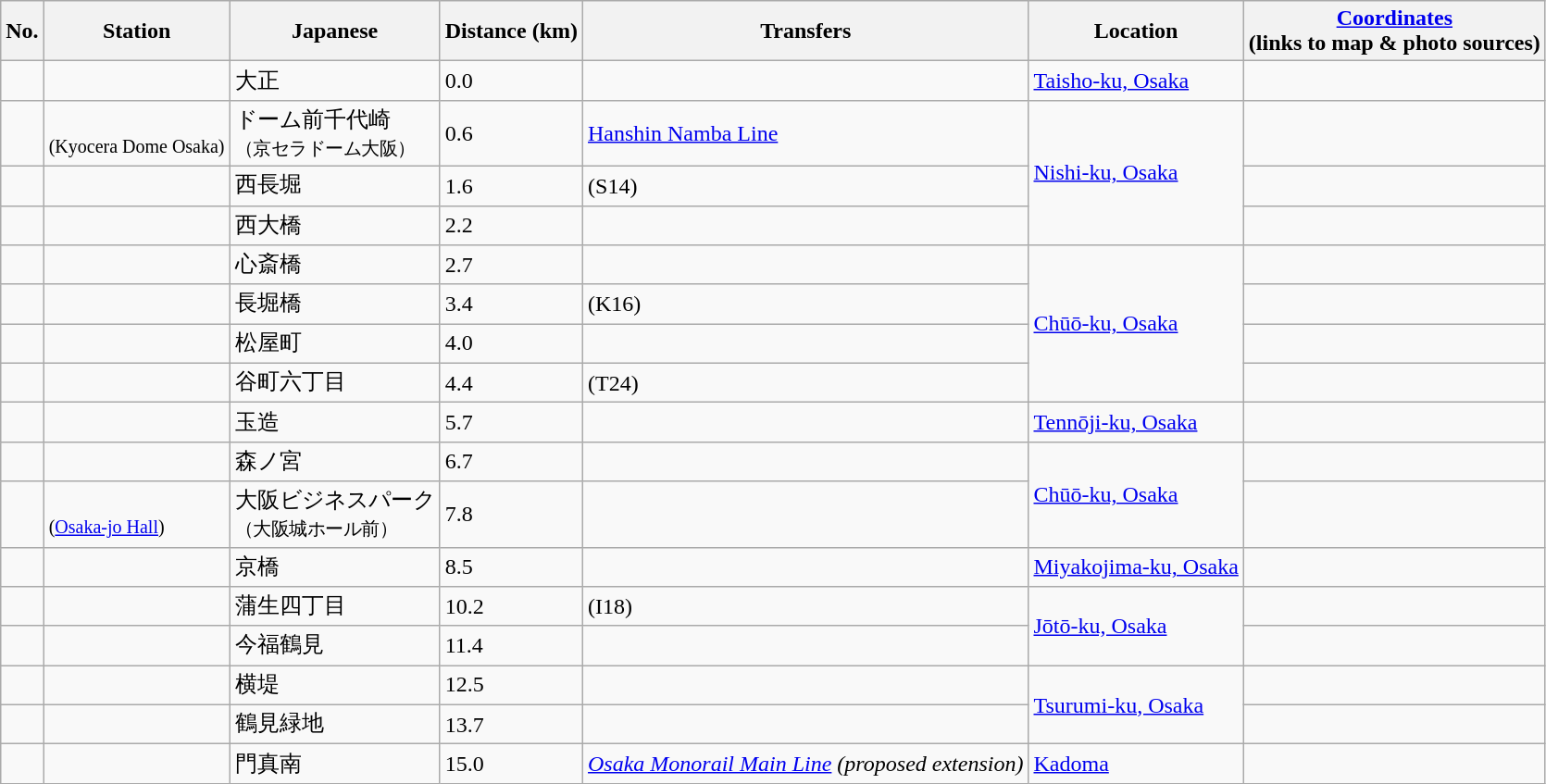<table class="wikitable">
<tr>
<th>No.</th>
<th>Station</th>
<th>Japanese</th>
<th>Distance (km)</th>
<th>Transfers</th>
<th>Location</th>
<th><a href='#'>Coordinates</a><br>(links to map & photo sources)</th>
</tr>
<tr>
<td></td>
<td></td>
<td>大正</td>
<td>0.0</td>
<td> </td>
<td><a href='#'>Taisho-ku, Osaka</a></td>
<td></td>
</tr>
<tr>
<td></td>
<td><br><small>(Kyocera Dome Osaka)</small></td>
<td>ドーム前千代崎<br><small>（京セラドーム大阪）</small></td>
<td>0.6</td>
<td><a href='#'>Hanshin Namba Line</a></td>
<td rowspan="3"><a href='#'>Nishi-ku, Osaka</a></td>
<td></td>
</tr>
<tr>
<td></td>
<td></td>
<td>西長堀</td>
<td>1.6</td>
<td> (S14)</td>
<td></td>
</tr>
<tr>
<td></td>
<td></td>
<td>西大橋</td>
<td>2.2</td>
<td></td>
<td></td>
</tr>
<tr>
<td></td>
<td></td>
<td>心斎橋</td>
<td>2.7</td>
<td></td>
<td rowspan="4"><a href='#'>Chūō-ku, Osaka</a></td>
<td></td>
</tr>
<tr>
<td></td>
<td></td>
<td>長堀橋</td>
<td>3.4</td>
<td> (K16)</td>
<td></td>
</tr>
<tr>
<td></td>
<td></td>
<td>松屋町</td>
<td>4.0</td>
<td></td>
<td></td>
</tr>
<tr>
<td></td>
<td></td>
<td>谷町六丁目</td>
<td>4.4</td>
<td> (T24)</td>
<td></td>
</tr>
<tr>
<td></td>
<td></td>
<td>玉造</td>
<td>5.7</td>
<td> </td>
<td><a href='#'>Tennōji-ku, Osaka</a></td>
<td></td>
</tr>
<tr>
<td></td>
<td></td>
<td>森ノ宮</td>
<td>6.7</td>
<td></td>
<td rowspan="2"><a href='#'>Chūō-ku, Osaka</a></td>
<td></td>
</tr>
<tr>
<td></td>
<td><br><small>(<a href='#'>Osaka-jo Hall</a>)</small></td>
<td>大阪ビジネスパーク<br><small>（大阪城ホール前）</small></td>
<td>7.8</td>
<td></td>
<td></td>
</tr>
<tr>
<td></td>
<td></td>
<td>京橋</td>
<td>8.5</td>
<td></td>
<td><a href='#'>Miyakojima-ku, Osaka</a></td>
<td></td>
</tr>
<tr>
<td></td>
<td></td>
<td>蒲生四丁目</td>
<td>10.2</td>
<td> (I18)</td>
<td rowspan="2"><a href='#'>Jōtō-ku, Osaka</a></td>
<td></td>
</tr>
<tr>
<td></td>
<td></td>
<td>今福鶴見</td>
<td>11.4</td>
<td></td>
<td></td>
</tr>
<tr>
<td></td>
<td></td>
<td>横堤</td>
<td>12.5</td>
<td></td>
<td rowspan="2"><a href='#'>Tsurumi-ku, Osaka</a></td>
<td></td>
</tr>
<tr>
<td></td>
<td></td>
<td>鶴見緑地</td>
<td>13.7</td>
<td></td>
<td></td>
</tr>
<tr>
<td></td>
<td></td>
<td>門真南</td>
<td>15.0</td>
<td><em><a href='#'>Osaka Monorail Main Line</a> (proposed extension)</em></td>
<td><a href='#'>Kadoma</a></td>
<td></td>
</tr>
</table>
